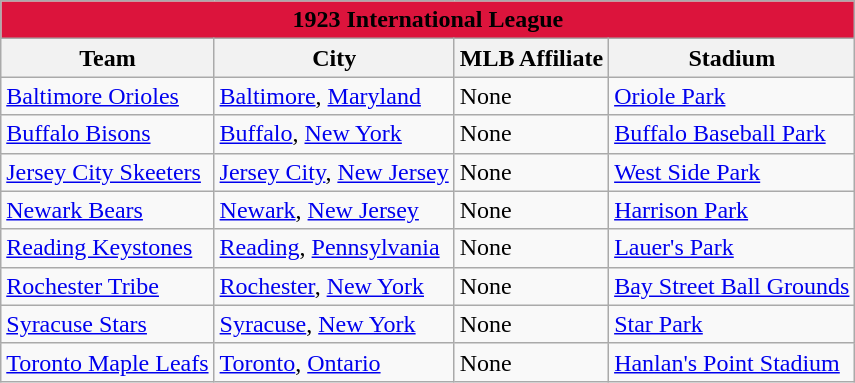<table class="wikitable" style="width:auto">
<tr>
<td bgcolor="#DC143C" align="center" colspan="7"><strong><span>1923 International League</span></strong></td>
</tr>
<tr>
<th>Team</th>
<th>City</th>
<th>MLB Affiliate</th>
<th>Stadium</th>
</tr>
<tr>
<td><a href='#'>Baltimore Orioles</a></td>
<td><a href='#'>Baltimore</a>, <a href='#'>Maryland</a></td>
<td>None</td>
<td><a href='#'>Oriole Park</a></td>
</tr>
<tr>
<td><a href='#'>Buffalo Bisons</a></td>
<td><a href='#'>Buffalo</a>, <a href='#'>New York</a></td>
<td>None</td>
<td><a href='#'>Buffalo Baseball Park</a></td>
</tr>
<tr>
<td><a href='#'>Jersey City Skeeters</a></td>
<td><a href='#'>Jersey City</a>, <a href='#'>New Jersey</a></td>
<td>None</td>
<td><a href='#'>West Side Park</a></td>
</tr>
<tr>
<td><a href='#'>Newark Bears</a></td>
<td><a href='#'>Newark</a>, <a href='#'>New Jersey</a></td>
<td>None</td>
<td><a href='#'>Harrison Park</a></td>
</tr>
<tr>
<td><a href='#'>Reading Keystones</a></td>
<td><a href='#'>Reading</a>, <a href='#'>Pennsylvania</a></td>
<td>None</td>
<td><a href='#'>Lauer's Park</a></td>
</tr>
<tr>
<td><a href='#'>Rochester Tribe</a></td>
<td><a href='#'>Rochester</a>, <a href='#'>New York</a></td>
<td>None</td>
<td><a href='#'>Bay Street Ball Grounds</a></td>
</tr>
<tr>
<td><a href='#'>Syracuse Stars</a></td>
<td><a href='#'>Syracuse</a>, <a href='#'>New York</a></td>
<td>None</td>
<td><a href='#'>Star Park</a></td>
</tr>
<tr>
<td><a href='#'>Toronto Maple Leafs</a></td>
<td><a href='#'>Toronto</a>, <a href='#'>Ontario</a></td>
<td>None</td>
<td><a href='#'>Hanlan's Point Stadium</a></td>
</tr>
</table>
